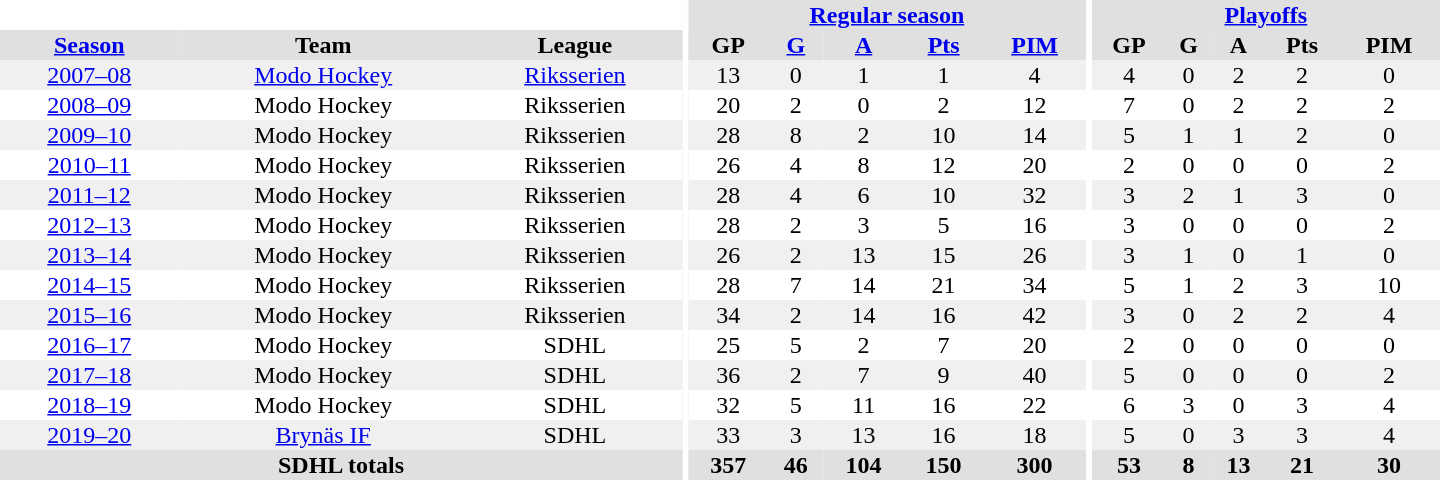<table border="0" cellpadding="1" cellspacing="0" style="text-align:center; width:60em">
<tr bgcolor="#e0e0e0">
<th colspan="3" bgcolor="#ffffff"></th>
<th rowspan="100" bgcolor="#ffffff"></th>
<th colspan="5"><a href='#'>Regular season</a></th>
<th rowspan="100" bgcolor="#ffffff"></th>
<th colspan="5"><a href='#'>Playoffs</a></th>
</tr>
<tr bgcolor="#e0e0e0">
<th><a href='#'>Season</a></th>
<th>Team</th>
<th>League</th>
<th>GP</th>
<th><a href='#'>G</a></th>
<th><a href='#'>A</a></th>
<th><a href='#'>Pts</a></th>
<th><a href='#'>PIM</a></th>
<th>GP</th>
<th>G</th>
<th>A</th>
<th>Pts</th>
<th>PIM</th>
</tr>
<tr style="background:#f0f0f0;">
<td><a href='#'>2007–08</a></td>
<td><a href='#'>Modo Hockey</a></td>
<td><a href='#'>Riksserien</a></td>
<td>13</td>
<td>0</td>
<td>1</td>
<td>1</td>
<td>4</td>
<td>4</td>
<td>0</td>
<td>2</td>
<td>2</td>
<td>0</td>
</tr>
<tr>
<td><a href='#'>2008–09</a></td>
<td>Modo Hockey</td>
<td>Riksserien</td>
<td>20</td>
<td>2</td>
<td>0</td>
<td>2</td>
<td>12</td>
<td>7</td>
<td>0</td>
<td>2</td>
<td>2</td>
<td>2</td>
</tr>
<tr style="background:#f0f0f0;">
<td><a href='#'>2009–10</a></td>
<td>Modo Hockey</td>
<td>Riksserien</td>
<td>28</td>
<td>8</td>
<td>2</td>
<td>10</td>
<td>14</td>
<td>5</td>
<td>1</td>
<td>1</td>
<td>2</td>
<td>0</td>
</tr>
<tr>
<td><a href='#'>2010–11</a></td>
<td>Modo Hockey</td>
<td>Riksserien</td>
<td>26</td>
<td>4</td>
<td>8</td>
<td>12</td>
<td>20</td>
<td>2</td>
<td>0</td>
<td>0</td>
<td>0</td>
<td>2</td>
</tr>
<tr style="background:#f0f0f0;">
<td><a href='#'>2011–12</a></td>
<td>Modo Hockey</td>
<td>Riksserien</td>
<td>28</td>
<td>4</td>
<td>6</td>
<td>10</td>
<td>32</td>
<td>3</td>
<td>2</td>
<td>1</td>
<td>3</td>
<td>0</td>
</tr>
<tr>
<td><a href='#'>2012–13</a></td>
<td>Modo Hockey</td>
<td>Riksserien</td>
<td>28</td>
<td>2</td>
<td>3</td>
<td>5</td>
<td>16</td>
<td>3</td>
<td>0</td>
<td>0</td>
<td>0</td>
<td>2</td>
</tr>
<tr style="background:#f0f0f0;">
<td><a href='#'>2013–14</a></td>
<td>Modo Hockey</td>
<td>Riksserien</td>
<td>26</td>
<td>2</td>
<td>13</td>
<td>15</td>
<td>26</td>
<td>3</td>
<td>1</td>
<td>0</td>
<td>1</td>
<td>0</td>
</tr>
<tr>
<td><a href='#'>2014–15</a></td>
<td>Modo Hockey</td>
<td>Riksserien</td>
<td>28</td>
<td>7</td>
<td>14</td>
<td>21</td>
<td>34</td>
<td>5</td>
<td>1</td>
<td>2</td>
<td>3</td>
<td>10</td>
</tr>
<tr style="background:#f0f0f0;">
<td><a href='#'>2015–16</a></td>
<td>Modo Hockey</td>
<td>Riksserien</td>
<td>34</td>
<td>2</td>
<td>14</td>
<td>16</td>
<td>42</td>
<td>3</td>
<td>0</td>
<td>2</td>
<td>2</td>
<td>4</td>
</tr>
<tr>
<td><a href='#'>2016–17</a></td>
<td>Modo Hockey</td>
<td>SDHL</td>
<td>25</td>
<td>5</td>
<td>2</td>
<td>7</td>
<td>20</td>
<td>2</td>
<td>0</td>
<td>0</td>
<td>0</td>
<td>0</td>
</tr>
<tr style="background:#f0f0f0;">
<td><a href='#'>2017–18</a></td>
<td>Modo Hockey</td>
<td>SDHL</td>
<td>36</td>
<td>2</td>
<td>7</td>
<td>9</td>
<td>40</td>
<td>5</td>
<td>0</td>
<td>0</td>
<td>0</td>
<td>2</td>
</tr>
<tr>
<td><a href='#'>2018–19</a></td>
<td>Modo Hockey</td>
<td>SDHL</td>
<td>32</td>
<td>5</td>
<td>11</td>
<td>16</td>
<td>22</td>
<td>6</td>
<td>3</td>
<td>0</td>
<td>3</td>
<td>4</td>
</tr>
<tr style="background:#f0f0f0;">
<td><a href='#'>2019–20</a></td>
<td><a href='#'>Brynäs IF</a></td>
<td>SDHL</td>
<td>33</td>
<td>3</td>
<td>13</td>
<td>16</td>
<td>18</td>
<td>5</td>
<td>0</td>
<td>3</td>
<td>3</td>
<td>4</td>
</tr>
<tr style="text-align:center; background:#e0e0e0;">
<th colspan="3">SDHL totals</th>
<th>357</th>
<th>46</th>
<th>104</th>
<th>150</th>
<th>300</th>
<th>53</th>
<th>8</th>
<th>13</th>
<th>21</th>
<th>30</th>
</tr>
</table>
